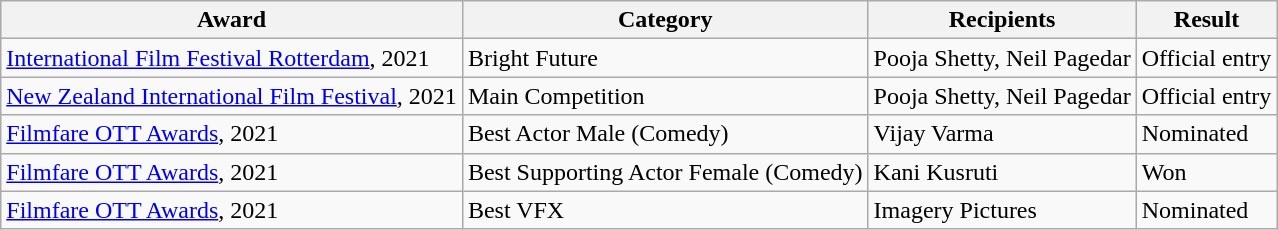<table class="wikitable">
<tr>
<th>Award</th>
<th>Category</th>
<th>Recipients</th>
<th>Result</th>
</tr>
<tr>
<td><a href='#'>International Film Festival Rotterdam</a>, 2021</td>
<td>Bright Future </td>
<td>Pooja Shetty, Neil Pagedar</td>
<td>Official entry</td>
</tr>
<tr>
<td><a href='#'>New Zealand International Film Festival</a>, 2021</td>
<td>Main Competition</td>
<td>Pooja Shetty, Neil Pagedar</td>
<td>Official entry</td>
</tr>
<tr>
<td><a href='#'>Filmfare OTT Awards</a>, 2021</td>
<td>Best Actor Male (Comedy)</td>
<td>Vijay Varma</td>
<td>Nominated</td>
</tr>
<tr>
<td><a href='#'>Filmfare OTT Awards</a>, 2021</td>
<td>Best Supporting Actor Female (Comedy)</td>
<td>Kani Kusruti</td>
<td>Won</td>
</tr>
<tr>
<td><a href='#'>Filmfare OTT Awards</a>, 2021</td>
<td>Best VFX</td>
<td>Imagery Pictures</td>
<td>Nominated</td>
</tr>
</table>
